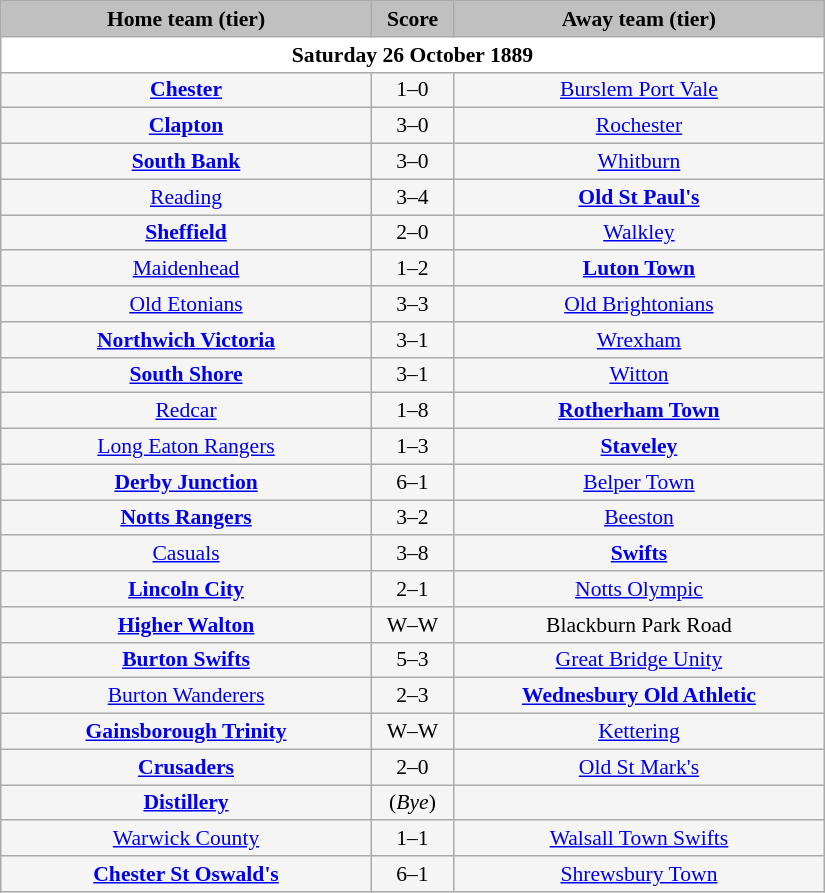<table class="wikitable" style="width: 550px; background:WhiteSmoke; text-align:center; font-size:90%">
<tr>
<td scope="col" style="width: 45.00%; background:silver;"><strong>Home team (tier)</strong></td>
<td scope="col" style="width: 10.00%; background:silver;"><strong>Score</strong></td>
<td scope="col" style="width: 45.00%; background:silver;"><strong>Away team (tier)</strong></td>
</tr>
<tr>
<td colspan="3" style= background:White><strong>Saturday 26 October 1889</strong></td>
</tr>
<tr>
<td><strong><a href='#'>Chester</a></strong></td>
<td>1–0</td>
<td><a href='#'>Burslem Port Vale</a></td>
</tr>
<tr>
<td><strong><a href='#'>Clapton</a></strong></td>
<td>3–0</td>
<td><a href='#'>Rochester</a></td>
</tr>
<tr>
<td><strong><a href='#'>South Bank</a></strong></td>
<td>3–0</td>
<td><a href='#'>Whitburn</a></td>
</tr>
<tr>
<td><a href='#'>Reading</a></td>
<td>3–4</td>
<td><strong><a href='#'>Old St Paul's</a></strong></td>
</tr>
<tr>
<td><strong><a href='#'>Sheffield</a></strong></td>
<td>2–0</td>
<td><a href='#'>Walkley</a></td>
</tr>
<tr>
<td><a href='#'>Maidenhead</a></td>
<td>1–2</td>
<td><strong><a href='#'>Luton Town</a></strong></td>
</tr>
<tr>
<td><a href='#'>Old Etonians</a></td>
<td>3–3</td>
<td><a href='#'>Old Brightonians</a></td>
</tr>
<tr>
<td><strong><a href='#'>Northwich Victoria</a></strong></td>
<td>3–1</td>
<td><a href='#'>Wrexham</a></td>
</tr>
<tr>
<td><strong><a href='#'>South Shore</a></strong></td>
<td>3–1</td>
<td><a href='#'>Witton</a></td>
</tr>
<tr>
<td><a href='#'>Redcar</a></td>
<td>1–8</td>
<td><strong><a href='#'>Rotherham Town</a></strong></td>
</tr>
<tr>
<td><a href='#'>Long Eaton Rangers</a></td>
<td>1–3</td>
<td><strong><a href='#'>Staveley</a></strong></td>
</tr>
<tr>
<td><strong><a href='#'>Derby Junction</a></strong></td>
<td>6–1</td>
<td><a href='#'>Belper Town</a></td>
</tr>
<tr>
<td><strong><a href='#'>Notts Rangers</a></strong></td>
<td>3–2</td>
<td><a href='#'>Beeston</a></td>
</tr>
<tr>
<td><a href='#'>Casuals</a></td>
<td>3–8</td>
<td><strong><a href='#'>Swifts</a></strong></td>
</tr>
<tr>
<td><strong><a href='#'>Lincoln City</a></strong></td>
<td>2–1</td>
<td><a href='#'>Notts Olympic</a></td>
</tr>
<tr>
<td><strong><a href='#'>Higher Walton</a></strong></td>
<td>W–W</td>
<td>Blackburn Park Road</td>
</tr>
<tr>
<td><strong><a href='#'>Burton Swifts</a></strong></td>
<td>5–3</td>
<td><a href='#'>Great Bridge Unity</a></td>
</tr>
<tr>
<td><a href='#'>Burton Wanderers</a></td>
<td>2–3</td>
<td><strong><a href='#'>Wednesbury Old Athletic</a></strong></td>
</tr>
<tr>
<td><strong><a href='#'>Gainsborough Trinity</a></strong></td>
<td>W–W</td>
<td><a href='#'>Kettering</a></td>
</tr>
<tr>
<td><strong><a href='#'>Crusaders</a></strong></td>
<td>2–0</td>
<td><a href='#'>Old St Mark's</a></td>
</tr>
<tr>
<td><strong><a href='#'>Distillery</a></strong></td>
<td>(<em>Bye</em>)</td>
</tr>
<tr>
<td><a href='#'>Warwick County</a></td>
<td>1–1</td>
<td><a href='#'>Walsall Town Swifts</a></td>
</tr>
<tr>
<td><strong><a href='#'>Chester St Oswald's</a></strong></td>
<td>6–1</td>
<td><a href='#'>Shrewsbury Town</a></td>
</tr>
</table>
